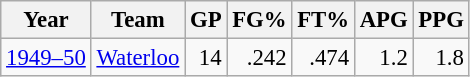<table class="wikitable sortable" style="font-size:95%; text-align:right;">
<tr>
<th>Year</th>
<th>Team</th>
<th>GP</th>
<th>FG%</th>
<th>FT%</th>
<th>APG</th>
<th>PPG</th>
</tr>
<tr>
<td style="text-align:left;"><a href='#'>1949–50</a></td>
<td style="text-align:left;"><a href='#'>Waterloo</a></td>
<td>14</td>
<td>.242</td>
<td>.474</td>
<td>1.2</td>
<td>1.8</td>
</tr>
</table>
